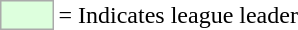<table>
<tr>
<td style="background:#DDFFDD; border:1px solid #aaa; width:2em;"></td>
<td>= Indicates league leader</td>
</tr>
</table>
